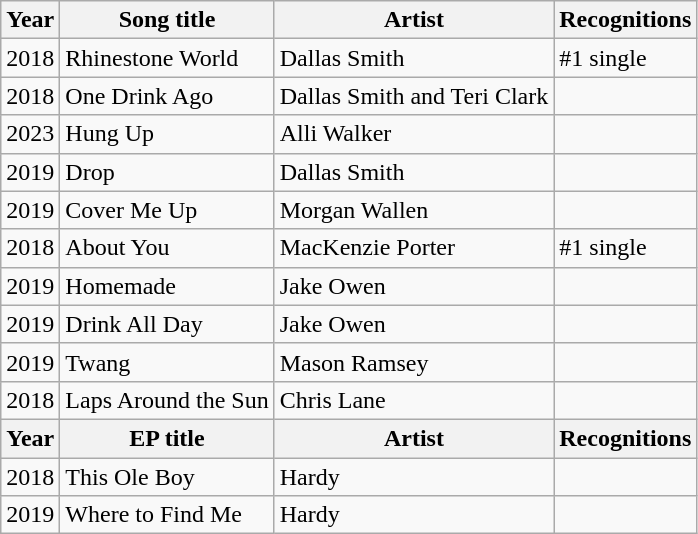<table class="wikitable">
<tr>
<th>Year</th>
<th>Song title</th>
<th>Artist<br></th>
<th>Recognitions</th>
</tr>
<tr>
<td>2018</td>
<td>Rhinestone World</td>
<td>Dallas Smith</td>
<td>#1 single</td>
</tr>
<tr>
<td>2018</td>
<td>One Drink Ago</td>
<td>Dallas Smith and Teri Clark</td>
<td></td>
</tr>
<tr>
<td>2023</td>
<td>Hung Up</td>
<td>Alli Walker</td>
<td></td>
</tr>
<tr>
<td>2019</td>
<td>Drop</td>
<td>Dallas Smith</td>
<td></td>
</tr>
<tr>
<td>2019</td>
<td>Cover Me Up</td>
<td>Morgan Wallen</td>
<td></td>
</tr>
<tr>
<td>2018</td>
<td>About You</td>
<td>MacKenzie Porter</td>
<td>#1 single</td>
</tr>
<tr>
<td>2019</td>
<td>Homemade</td>
<td>Jake Owen</td>
<td></td>
</tr>
<tr>
<td>2019</td>
<td>Drink All Day</td>
<td>Jake Owen</td>
<td></td>
</tr>
<tr>
<td>2019</td>
<td>Twang</td>
<td>Mason Ramsey</td>
<td></td>
</tr>
<tr>
<td>2018</td>
<td>Laps Around the Sun</td>
<td>Chris Lane</td>
<td></td>
</tr>
<tr>
<th><strong>Year</strong></th>
<th><strong>EP title</strong></th>
<th><strong>Artist</strong></th>
<th>Recognitions</th>
</tr>
<tr>
<td>2018</td>
<td>This Ole Boy</td>
<td>Hardy</td>
<td></td>
</tr>
<tr>
<td>2019</td>
<td>Where to Find Me</td>
<td>Hardy</td>
<td></td>
</tr>
</table>
